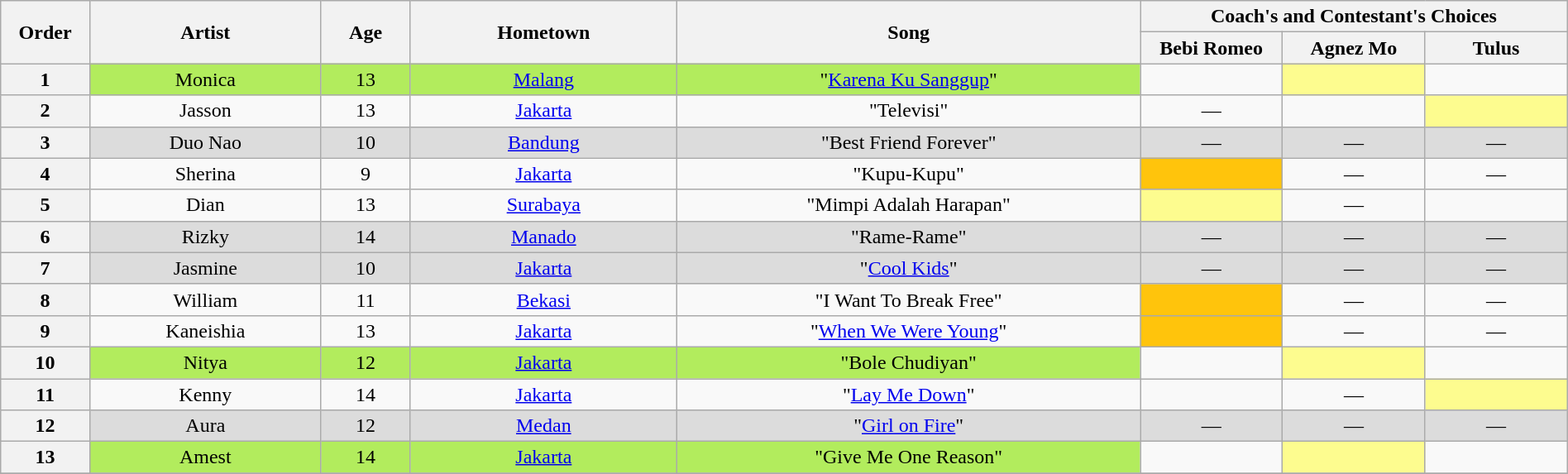<table class="wikitable" style="text-align:center; width:100%;">
<tr>
<th rowspan="2" scope="col" style="width:05%;">Order</th>
<th rowspan="2" scope="col" style="width:13%;">Artist</th>
<th rowspan="2" scope="col" style="width:05%;">Age</th>
<th rowspan="2" scope="col" style="width:15%;">Hometown</th>
<th rowspan="2" scope="col" style="width:26%;">Song</th>
<th colspan="3" scope="col" style="width:40%;">Coach's and Contestant's Choices</th>
</tr>
<tr>
<th style="width:08%;">Bebi Romeo</th>
<th style="width:08%;">Agnez Mo</th>
<th style="width:08%;">Tulus</th>
</tr>
<tr>
<th>1</th>
<td style="background:#B2EC5D;">Monica</td>
<td style="background:#B2EC5D;">13</td>
<td style="background:#B2EC5D;"><a href='#'>Malang</a></td>
<td style="background:#B2EC5D;">"<a href='#'>Karena Ku Sanggup</a>"</td>
<td><strong></strong></td>
<td style="background:#fdfc8f;"><strong></strong></td>
<td><strong></strong></td>
</tr>
<tr>
<th>2</th>
<td>Jasson</td>
<td>13</td>
<td><a href='#'>Jakarta</a></td>
<td>"Televisi"</td>
<td>—</td>
<td><strong></strong></td>
<td style="background:#fdfc8f;"><strong></strong></td>
</tr>
<tr bgcolor=#DCDCDC>
<th>3</th>
<td>Duo Nao</td>
<td>10</td>
<td><a href='#'>Bandung</a></td>
<td>"Best Friend Forever"</td>
<td>—</td>
<td>—</td>
<td>—</td>
</tr>
<tr>
<th>4</th>
<td>Sherina</td>
<td>9</td>
<td><a href='#'>Jakarta</a></td>
<td>"Kupu-Kupu"</td>
<td style="background:#ffc40c;"><strong></strong></td>
<td>—</td>
<td>—</td>
</tr>
<tr>
<th>5</th>
<td>Dian</td>
<td>13</td>
<td><a href='#'>Surabaya</a></td>
<td>"Mimpi Adalah Harapan"</td>
<td style="background:#fdfc8f;"><strong></strong></td>
<td>—</td>
<td><strong></strong></td>
</tr>
<tr bgcolor=#DCDCDC>
<th>6</th>
<td>Rizky</td>
<td>14</td>
<td><a href='#'>Manado</a></td>
<td>"Rame-Rame"</td>
<td>—</td>
<td>—</td>
<td>—</td>
</tr>
<tr bgcolor=#DCDCDC>
<th>7</th>
<td>Jasmine</td>
<td>10</td>
<td><a href='#'>Jakarta</a></td>
<td>"<a href='#'>Cool Kids</a>"</td>
<td>—</td>
<td>—</td>
<td>—</td>
</tr>
<tr>
<th>8</th>
<td>William</td>
<td>11</td>
<td><a href='#'>Bekasi</a></td>
<td>"I Want To Break Free"</td>
<td style="background:#ffc40c;"><strong></strong></td>
<td>—</td>
<td>—</td>
</tr>
<tr>
<th>9</th>
<td>Kaneishia</td>
<td>13</td>
<td><a href='#'>Jakarta</a></td>
<td>"<a href='#'>When We Were Young</a>"</td>
<td style="background:#ffc40c;"><strong></strong></td>
<td>—</td>
<td>—</td>
</tr>
<tr>
<th>10</th>
<td style="background:#B2EC5D;">Nitya</td>
<td style="background:#B2EC5D;">12</td>
<td style="background:#B2EC5D;"><a href='#'>Jakarta</a></td>
<td style="background:#B2EC5D;">"Bole Chudiyan"</td>
<td><strong></strong></td>
<td style="background:#fdfc8f;"><strong></strong></td>
<td><strong></strong></td>
</tr>
<tr>
<th>11</th>
<td>Kenny</td>
<td>14</td>
<td><a href='#'>Jakarta</a></td>
<td>"<a href='#'>Lay Me Down</a>"</td>
<td><strong></strong></td>
<td>—</td>
<td style="background:#fdfc8f;"><strong></strong></td>
</tr>
<tr bgcolor=#DCDCDC>
<th>12</th>
<td>Aura</td>
<td>12</td>
<td><a href='#'>Medan</a></td>
<td>"<a href='#'>Girl on Fire</a>"</td>
<td>—</td>
<td>—</td>
<td>—</td>
</tr>
<tr>
<th>13</th>
<td style="background:#B2EC5D;">Amest</td>
<td style="background:#B2EC5D;">14</td>
<td style="background:#B2EC5D;"><a href='#'>Jakarta</a></td>
<td style="background:#B2EC5D;">"Give Me One Reason"</td>
<td><strong></strong></td>
<td style="background:#fdfc8f;"><strong></strong></td>
<td><strong></strong></td>
</tr>
<tr>
</tr>
</table>
